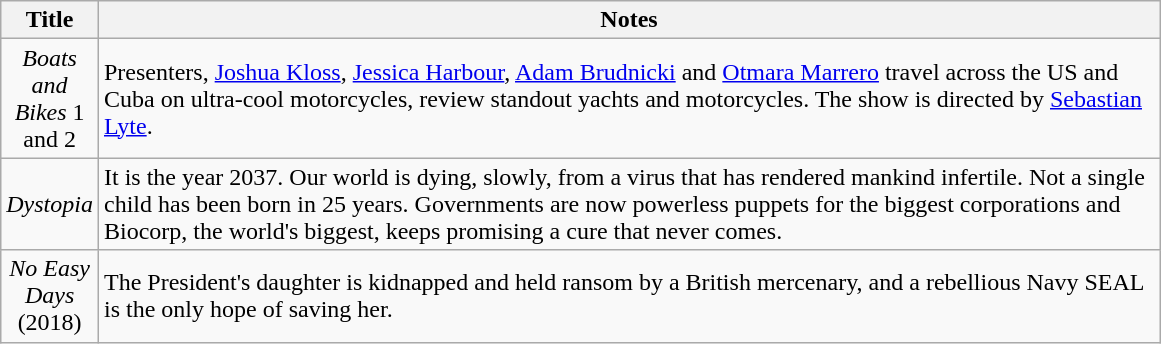<table class="sortable wikitable plainrowheaders">
<tr>
<th scope="col" style="width:50px;">Title</th>
<th scope="col" style="width:700px;">Notes</th>
</tr>
<tr>
<td align=center><em>Boats and Bikes</em> 1 and 2</td>
<td>Presenters, <a href='#'>Joshua Kloss</a>, <a href='#'>Jessica Harbour</a>, <a href='#'>Adam Brudnicki</a> and <a href='#'>Otmara Marrero</a> travel across the US and Cuba on ultra-cool motorcycles, review standout yachts and motorcycles. The show is directed by <a href='#'>Sebastian Lyte</a>.</td>
</tr>
<tr>
<td align=center><em>Dystopia</em></td>
<td>It is the year 2037. Our world is dying, slowly, from a virus that has rendered mankind infertile. Not a single child has been born in 25 years. Governments are now powerless puppets for the biggest corporations and Biocorp, the world's biggest, keeps promising a cure that never comes.</td>
</tr>
<tr>
<td align=center><em>No Easy Days</em> (2018)</td>
<td>The President's daughter is kidnapped and held ransom by a British mercenary, and a rebellious Navy SEAL is the only hope of saving her.</td>
</tr>
</table>
